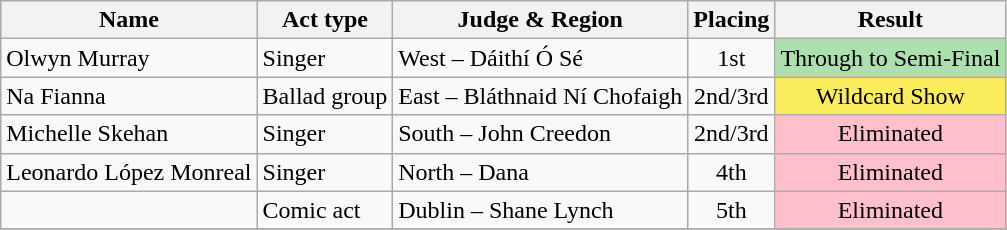<table class="wikitable">
<tr>
<th>Name</th>
<th>Act type</th>
<th>Judge & Region</th>
<th>Placing</th>
<th>Result</th>
</tr>
<tr>
<td>Olwyn Murray</td>
<td>Singer</td>
<td>West – Dáithí Ó Sé</td>
<td style="text-align:center;">1st</td>
<td style="background:#ACE1AF;" align="center">Through to Semi-Final</td>
</tr>
<tr>
<td>Na Fianna</td>
<td>Ballad group</td>
<td>East – Bláthnaid Ní Chofaigh</td>
<td style="text-align:center;">2nd/3rd</td>
<td style="background:#FBEC5D;" align="center">Wildcard Show</td>
</tr>
<tr>
<td>Michelle Skehan</td>
<td>Singer</td>
<td>South – John Creedon</td>
<td style="text-align:center;">2nd/3rd</td>
<td style="background:pink" align="center">Eliminated</td>
</tr>
<tr>
<td>Leonardo López Monreal</td>
<td>Singer</td>
<td>North – Dana</td>
<td style="text-align:center;">4th</td>
<td style="background:pink" align="center">Eliminated</td>
</tr>
<tr>
<td></td>
<td>Comic act</td>
<td>Dublin – Shane Lynch</td>
<td style="text-align:center;">5th</td>
<td style="background:pink" align="center">Eliminated</td>
</tr>
<tr>
</tr>
</table>
